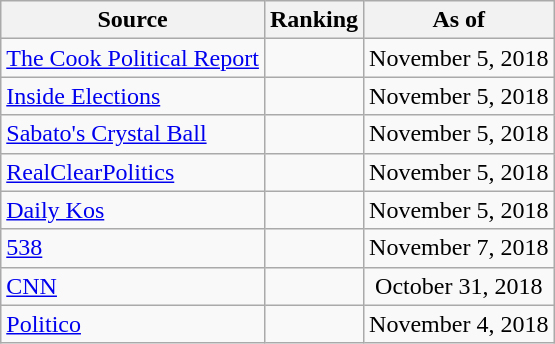<table class="wikitable" style="text-align:center">
<tr>
<th>Source</th>
<th>Ranking</th>
<th>As of</th>
</tr>
<tr>
<td style="text-align:left"><a href='#'>The Cook Political Report</a></td>
<td></td>
<td>November 5, 2018</td>
</tr>
<tr>
<td style="text-align:left"><a href='#'>Inside Elections</a></td>
<td></td>
<td>November 5, 2018</td>
</tr>
<tr>
<td style="text-align:left"><a href='#'>Sabato's Crystal Ball</a></td>
<td></td>
<td>November 5, 2018</td>
</tr>
<tr>
<td style="text-align:left"><a href='#'>RealClearPolitics</a></td>
<td></td>
<td>November 5, 2018</td>
</tr>
<tr>
<td style="text-align:left"><a href='#'>Daily Kos</a></td>
<td></td>
<td>November 5, 2018</td>
</tr>
<tr>
<td style="text-align:left"><a href='#'>538</a></td>
<td></td>
<td>November 7, 2018</td>
</tr>
<tr>
<td style="text-align:left"><a href='#'>CNN</a></td>
<td></td>
<td>October 31, 2018</td>
</tr>
<tr>
<td style="text-align:left"><a href='#'>Politico</a></td>
<td></td>
<td>November 4, 2018</td>
</tr>
</table>
